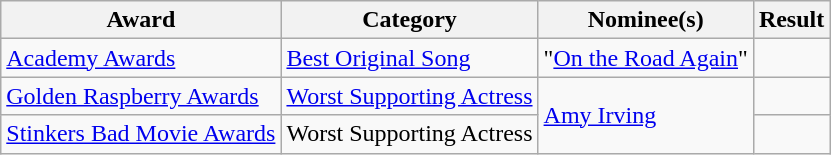<table class="wikitable plainrowheaders">
<tr>
<th>Award</th>
<th>Category</th>
<th>Nominee(s)</th>
<th>Result</th>
</tr>
<tr>
<td><a href='#'>Academy Awards</a></td>
<td><a href='#'>Best Original Song</a></td>
<td>"<a href='#'>On the Road Again</a>" <br> </td>
<td></td>
</tr>
<tr>
<td><a href='#'>Golden Raspberry Awards</a></td>
<td><a href='#'>Worst Supporting Actress</a></td>
<td rowspan="2"><a href='#'>Amy Irving</a></td>
<td></td>
</tr>
<tr>
<td><a href='#'>Stinkers Bad Movie Awards</a></td>
<td>Worst Supporting Actress</td>
<td></td>
</tr>
</table>
